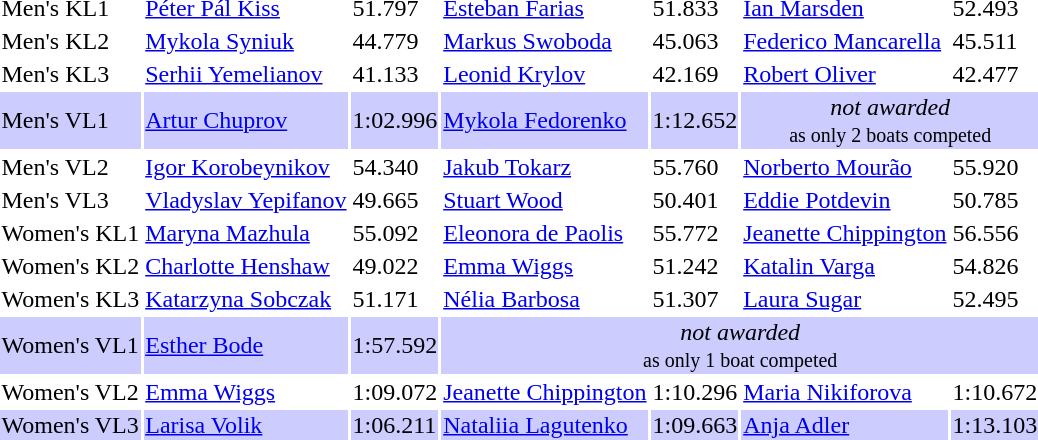<table>
<tr>
<td>Men's KL1</td>
<td><a href='#'>Péter Pál Kiss</a><br></td>
<td>51.797</td>
<td><a href='#'>Esteban Farias</a><br></td>
<td>51.833</td>
<td><a href='#'>Ian Marsden</a><br></td>
<td>52.493</td>
</tr>
<tr>
<td>Men's KL2</td>
<td><a href='#'>Mykola Syniuk</a><br></td>
<td>44.779</td>
<td><a href='#'>Markus Swoboda</a><br></td>
<td>45.063</td>
<td><a href='#'>Federico Mancarella</a><br></td>
<td>45.511</td>
</tr>
<tr>
<td>Men's KL3</td>
<td><a href='#'>Serhii Yemelianov</a><br></td>
<td>41.133</td>
<td><a href='#'>Leonid Krylov</a><br></td>
<td>42.169</td>
<td><a href='#'>Robert Oliver</a><br></td>
<td>42.477</td>
</tr>
<tr bgcolor=ccccff>
<td>Men's VL1</td>
<td><a href='#'>Artur Chuprov</a><br></td>
<td>1:02.996</td>
<td><a href='#'>Mykola Fedorenko</a><br></td>
<td>1:12.652</td>
<td colspan="2" align=center><em>not awarded</em><br><small>as only 2 boats competed</small></td>
</tr>
<tr>
<td>Men's VL2</td>
<td><a href='#'>Igor Korobeynikov</a><br></td>
<td>54.340</td>
<td><a href='#'>Jakub Tokarz</a><br></td>
<td>55.760</td>
<td><a href='#'>Norberto Mourão</a><br></td>
<td>55.920</td>
</tr>
<tr>
<td>Men's VL3</td>
<td><a href='#'>Vladyslav Yepifanov</a><br></td>
<td>49.665</td>
<td><a href='#'>Stuart Wood</a><br></td>
<td>50.401</td>
<td><a href='#'>Eddie Potdevin</a><br></td>
<td>50.785</td>
</tr>
<tr>
<td>Women's KL1</td>
<td><a href='#'>Maryna Mazhula</a><br></td>
<td>55.092</td>
<td><a href='#'>Eleonora de Paolis</a><br></td>
<td>55.772</td>
<td><a href='#'>Jeanette Chippington</a><br></td>
<td>56.556</td>
</tr>
<tr>
<td>Women's KL2</td>
<td><a href='#'>Charlotte Henshaw</a><br></td>
<td>49.022</td>
<td><a href='#'>Emma Wiggs</a><br></td>
<td>51.242</td>
<td><a href='#'>Katalin Varga</a><br></td>
<td>54.826</td>
</tr>
<tr>
<td>Women's KL3</td>
<td><a href='#'>Katarzyna Sobczak</a><br></td>
<td>51.171</td>
<td><a href='#'>Nélia Barbosa</a><br></td>
<td>51.307</td>
<td><a href='#'>Laura Sugar</a><br></td>
<td>52.495</td>
</tr>
<tr bgcolor=ccccff>
<td>Women's VL1</td>
<td><a href='#'>Esther Bode</a><br></td>
<td>1:57.592</td>
<td colspan="4" align=center><em>not awarded</em><br><small>as only 1 boat competed</small></td>
</tr>
<tr>
<td>Women's VL2</td>
<td><a href='#'>Emma Wiggs</a><br></td>
<td>1:09.072</td>
<td><a href='#'>Jeanette Chippington</a><br></td>
<td>1:10.296</td>
<td><a href='#'>Maria Nikiforova</a><br></td>
<td>1:10.672</td>
</tr>
<tr bgcolor=ccccff>
<td>Women's VL3</td>
<td><a href='#'>Larisa Volik</a><br></td>
<td>1:06.211</td>
<td><a href='#'>Nataliia Lagutenko</a><br></td>
<td>1:09.663</td>
<td><a href='#'>Anja Adler</a><br></td>
<td>1:13.103</td>
</tr>
</table>
